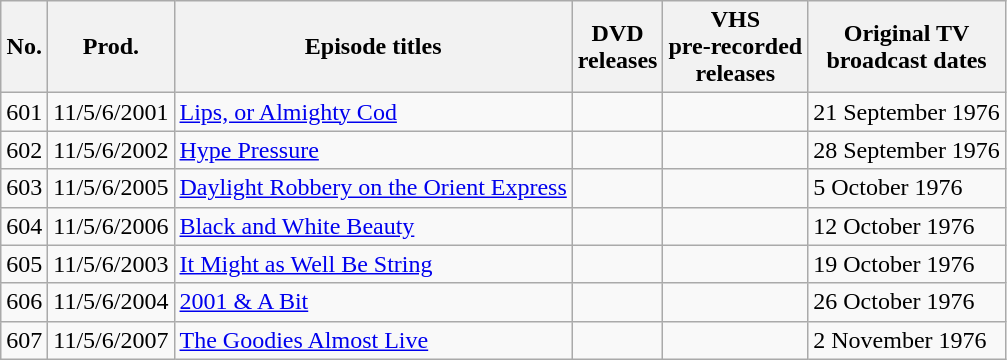<table class="wikitable sortable">
<tr>
<th>No.</th>
<th>Prod.</th>
<th>Episode titles</th>
<th>DVD <br>releases</th>
<th>VHS <br>pre-recorded <br>releases</th>
<th>Original TV <br>broadcast dates</th>
</tr>
<tr>
<td>601</td>
<td>11/5/6/2001</td>
<td><a href='#'>Lips, or Almighty Cod</a></td>
<td></td>
<td></td>
<td>21 September 1976</td>
</tr>
<tr>
<td>602</td>
<td>11/5/6/2002</td>
<td><a href='#'>Hype Pressure</a></td>
<td></td>
<td></td>
<td>28 September 1976</td>
</tr>
<tr>
<td>603</td>
<td>11/5/6/2005</td>
<td><a href='#'>Daylight Robbery on the Orient Express</a></td>
<td></td>
<td></td>
<td>5 October 1976</td>
</tr>
<tr>
<td>604</td>
<td>11/5/6/2006</td>
<td><a href='#'>Black and White Beauty</a></td>
<td></td>
<td></td>
<td>12 October 1976</td>
</tr>
<tr>
<td>605</td>
<td>11/5/6/2003</td>
<td><a href='#'>It Might as Well Be String</a></td>
<td></td>
<td></td>
<td>19 October 1976</td>
</tr>
<tr>
<td>606</td>
<td>11/5/6/2004</td>
<td><a href='#'>2001 & A Bit</a></td>
<td></td>
<td></td>
<td>26 October 1976</td>
</tr>
<tr>
<td>607</td>
<td>11/5/6/2007</td>
<td><a href='#'>The Goodies Almost Live</a></td>
<td></td>
<td></td>
<td>2 November 1976</td>
</tr>
</table>
